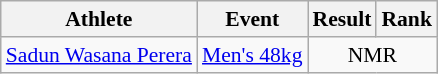<table class=wikitable style="font-size:90%">
<tr>
<th>Athlete</th>
<th>Event</th>
<th>Result</th>
<th>Rank</th>
</tr>
<tr>
<td><a href='#'>Sadun Wasana Perera</a></td>
<td><a href='#'>Men's 48kg</a></td>
<td style="text-align:center;" colspan="2">NMR</td>
</tr>
</table>
